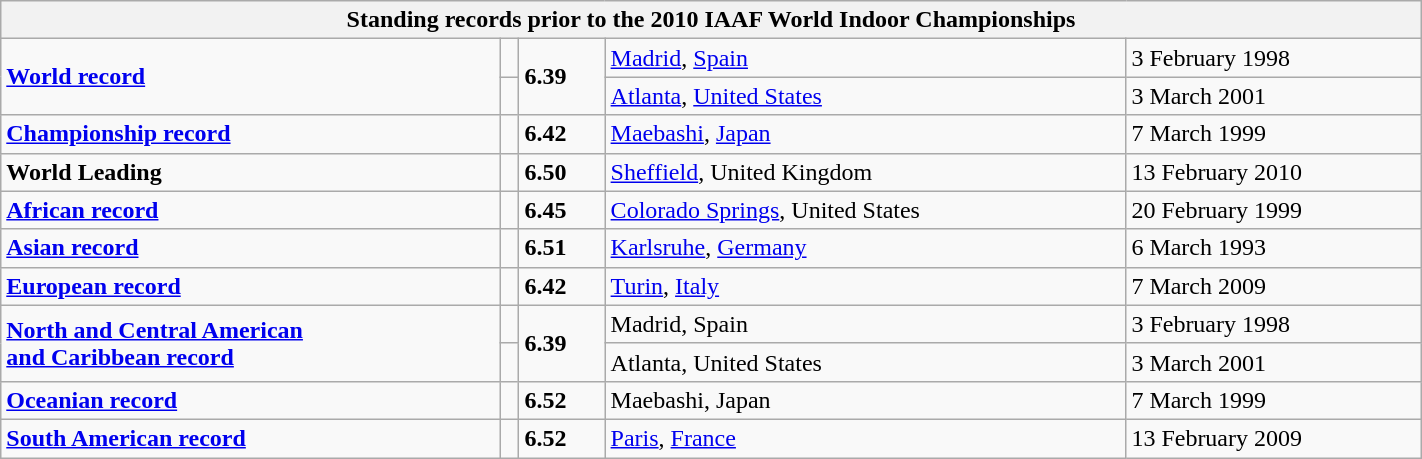<table class="wikitable" width=75%>
<tr>
<th colspan="5">Standing records prior to the 2010 IAAF World Indoor Championships</th>
</tr>
<tr>
<td rowspan=2><strong><a href='#'>World record</a></strong></td>
<td></td>
<td rowspan=2><strong>6.39</strong></td>
<td><a href='#'>Madrid</a>, <a href='#'>Spain</a></td>
<td>3 February 1998</td>
</tr>
<tr>
<td></td>
<td><a href='#'>Atlanta</a>, <a href='#'>United States</a></td>
<td>3 March 2001</td>
</tr>
<tr>
<td><strong><a href='#'>Championship record</a></strong></td>
<td></td>
<td><strong>6.42</strong></td>
<td><a href='#'>Maebashi</a>, <a href='#'>Japan</a></td>
<td>7 March 1999</td>
</tr>
<tr>
<td><strong>World Leading</strong></td>
<td></td>
<td><strong>6.50</strong></td>
<td><a href='#'>Sheffield</a>, United Kingdom</td>
<td>13 February 2010</td>
</tr>
<tr>
<td><strong><a href='#'>African record</a></strong></td>
<td></td>
<td><strong>6.45</strong></td>
<td><a href='#'>Colorado Springs</a>, United States</td>
<td>20 February 1999</td>
</tr>
<tr>
<td><strong><a href='#'>Asian record</a></strong></td>
<td></td>
<td><strong>6.51</strong></td>
<td><a href='#'>Karlsruhe</a>, <a href='#'>Germany</a></td>
<td>6 March 1993</td>
</tr>
<tr>
<td><strong><a href='#'>European record</a></strong></td>
<td></td>
<td><strong>6.42</strong></td>
<td><a href='#'>Turin</a>, <a href='#'>Italy</a></td>
<td>7 March 2009</td>
</tr>
<tr>
<td rowspan=2><strong><a href='#'>North and Central American <br>and Caribbean record</a></strong></td>
<td></td>
<td rowspan=2><strong>6.39</strong></td>
<td>Madrid, Spain</td>
<td>3 February 1998</td>
</tr>
<tr>
<td></td>
<td>Atlanta, United States</td>
<td>3 March 2001</td>
</tr>
<tr>
<td><strong><a href='#'>Oceanian record</a></strong></td>
<td></td>
<td><strong>6.52</strong></td>
<td>Maebashi, Japan</td>
<td>7 March 1999</td>
</tr>
<tr>
<td><strong><a href='#'>South American record</a></strong></td>
<td></td>
<td><strong>6.52</strong></td>
<td><a href='#'>Paris</a>, <a href='#'>France</a></td>
<td>13 February 2009</td>
</tr>
</table>
